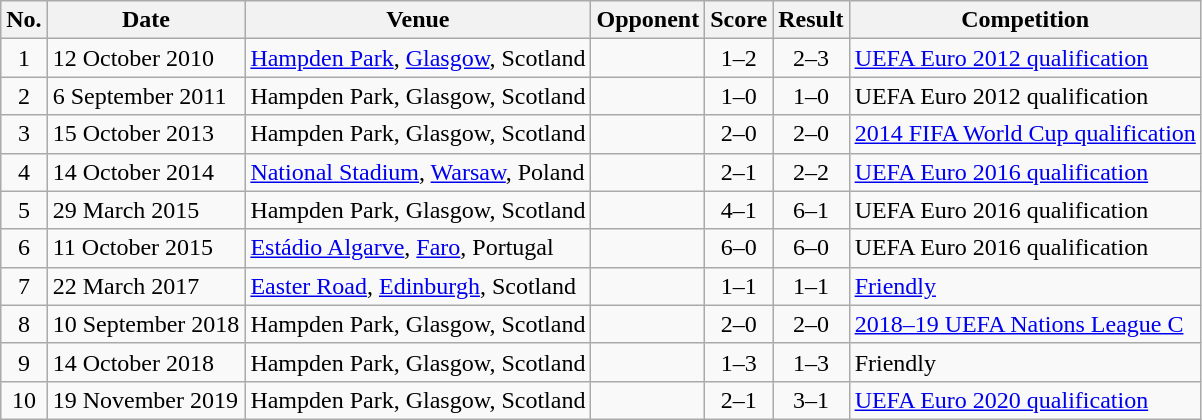<table class="wikitable sortable">
<tr>
<th scope="col">No.</th>
<th scope="col">Date</th>
<th scope="col">Venue</th>
<th scope="col">Opponent</th>
<th scope="col">Score</th>
<th scope="col">Result</th>
<th scope="col">Competition</th>
</tr>
<tr>
<td align="center">1</td>
<td>12 October 2010</td>
<td><a href='#'>Hampden Park</a>, <a href='#'>Glasgow</a>, Scotland</td>
<td></td>
<td align="center">1–2</td>
<td align="center">2–3</td>
<td><a href='#'>UEFA Euro 2012 qualification</a></td>
</tr>
<tr>
<td align="center">2</td>
<td>6 September 2011</td>
<td>Hampden Park, Glasgow, Scotland</td>
<td></td>
<td align="center">1–0</td>
<td align="center">1–0</td>
<td>UEFA Euro 2012 qualification</td>
</tr>
<tr>
<td align="center">3</td>
<td>15 October 2013</td>
<td>Hampden Park, Glasgow, Scotland</td>
<td></td>
<td align="center">2–0</td>
<td align="center">2–0</td>
<td><a href='#'>2014 FIFA World Cup qualification</a></td>
</tr>
<tr>
<td align="center">4</td>
<td>14 October 2014</td>
<td><a href='#'>National Stadium</a>, <a href='#'>Warsaw</a>, Poland</td>
<td></td>
<td align="center">2–1</td>
<td align="center">2–2</td>
<td><a href='#'>UEFA Euro 2016 qualification</a></td>
</tr>
<tr>
<td align="center">5</td>
<td>29 March 2015</td>
<td>Hampden Park, Glasgow, Scotland</td>
<td></td>
<td align="center">4–1</td>
<td align="center">6–1</td>
<td>UEFA Euro 2016 qualification</td>
</tr>
<tr>
<td align="center">6</td>
<td>11 October 2015</td>
<td><a href='#'>Estádio Algarve</a>, <a href='#'>Faro</a>, Portugal</td>
<td></td>
<td align="center">6–0</td>
<td align="center">6–0</td>
<td>UEFA Euro 2016 qualification</td>
</tr>
<tr>
<td align="center">7</td>
<td>22 March 2017</td>
<td><a href='#'>Easter Road</a>, <a href='#'>Edinburgh</a>, Scotland</td>
<td></td>
<td align="center">1–1</td>
<td align="center">1–1</td>
<td><a href='#'>Friendly</a></td>
</tr>
<tr>
<td align="center">8</td>
<td>10 September 2018</td>
<td>Hampden Park, Glasgow, Scotland</td>
<td></td>
<td align="center">2–0</td>
<td align="center">2–0</td>
<td><a href='#'>2018–19 UEFA Nations League C</a></td>
</tr>
<tr>
<td align="center">9</td>
<td>14 October 2018</td>
<td>Hampden Park, Glasgow, Scotland</td>
<td></td>
<td align="center">1–3</td>
<td align="center">1–3</td>
<td>Friendly</td>
</tr>
<tr>
<td align="center">10</td>
<td>19 November 2019</td>
<td>Hampden Park, Glasgow, Scotland</td>
<td></td>
<td align="center">2–1</td>
<td align="center">3–1</td>
<td><a href='#'>UEFA Euro 2020 qualification</a></td>
</tr>
</table>
